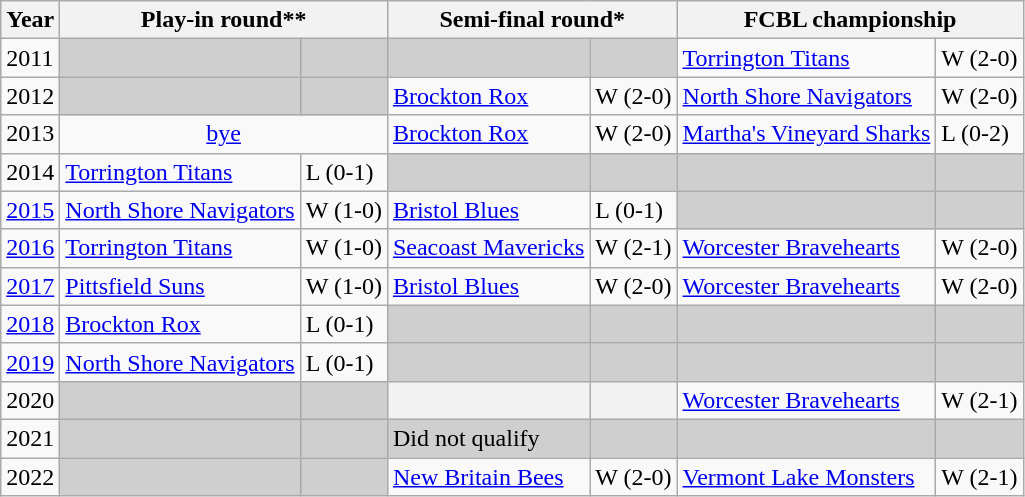<table class="wikitable">
<tr>
<th>Year</th>
<th colspan=2>Play-in round**</th>
<th colspan=2>Semi-final round*</th>
<th colspan=2>FCBL championship</th>
</tr>
<tr>
<td>2011</td>
<th style="background-color:#cfcfcf;"></th>
<th style="background-color:#cfcfcf;"></th>
<th style="background-color:#cfcfcf;"></th>
<th style="background-color:#cfcfcf;"></th>
<td><a href='#'>Torrington Titans</a></td>
<td>W (2-0)</td>
</tr>
<tr>
<td>2012</td>
<th style="background-color:#cfcfcf;"></th>
<th style="background-color:#cfcfcf;"></th>
<td><a href='#'>Brockton Rox</a></td>
<td>W (2-0)</td>
<td><a href='#'>North Shore Navigators</a></td>
<td>W (2-0)</td>
</tr>
<tr>
<td>2013</td>
<td colspan=2 style="text-align: center"><a href='#'>bye</a></td>
<td><a href='#'>Brockton Rox</a></td>
<td>W (2-0)</td>
<td><a href='#'>Martha's Vineyard Sharks</a></td>
<td>L (0-2)</td>
</tr>
<tr>
<td>2014</td>
<td><a href='#'>Torrington Titans</a></td>
<td>L (0-1)</td>
<th style="background-color:#cfcfcf;"></th>
<th style="background-color:#cfcfcf;"></th>
<th style="background-color:#cfcfcf;"></th>
<th style="background-color:#cfcfcf;"></th>
</tr>
<tr>
<td><a href='#'>2015</a></td>
<td><a href='#'>North Shore Navigators</a></td>
<td>W (1-0)</td>
<td><a href='#'>Bristol Blues</a></td>
<td>L (0-1)</td>
<th style="background-color:#cfcfcf;"></th>
<th style="background-color:#cfcfcf;"></th>
</tr>
<tr>
<td><a href='#'>2016</a></td>
<td><a href='#'>Torrington Titans</a></td>
<td>W (1-0)</td>
<td><a href='#'>Seacoast Mavericks</a></td>
<td>W (2-1)</td>
<td><a href='#'>Worcester Bravehearts</a></td>
<td>W (2-0)</td>
</tr>
<tr>
<td><a href='#'>2017</a></td>
<td><a href='#'>Pittsfield Suns</a></td>
<td>W (1-0)</td>
<td><a href='#'>Bristol Blues</a></td>
<td>W (2-0)</td>
<td><a href='#'>Worcester Bravehearts</a></td>
<td>W (2-0)</td>
</tr>
<tr>
<td><a href='#'>2018</a></td>
<td><a href='#'>Brockton Rox</a></td>
<td>L (0-1)</td>
<th style="background-color:#cfcfcf;"></th>
<th style="background-color:#cfcfcf;"></th>
<th style="background-color:#cfcfcf;"></th>
<th style="background-color:#cfcfcf;"></th>
</tr>
<tr>
<td><a href='#'>2019</a></td>
<td><a href='#'>North Shore Navigators</a></td>
<td>L (0-1)</td>
<th style="background-color:#cfcfcf;"></th>
<th style="background-color:#cfcfcf;"></th>
<th style="background-color:#cfcfcf;"></th>
<th style="background-color:#cfcfcf;"></th>
</tr>
<tr>
<td>2020</td>
<th style="background-color:#cfcfcf;"></th>
<th style="background-color:#cfcfcf;"></th>
<th></th>
<th></th>
<td><a href='#'>Worcester Bravehearts</a></td>
<td>W (2-1)</td>
</tr>
<tr>
<td>2021</td>
<th style="background-color:#cfcfcf;"></th>
<th style="background-color:#cfcfcf;"></th>
<td style="background-color:#cfcfcf;">Did not qualify</td>
<td style="background-color:#cfcfcf;"></td>
<th style="background-color:#cfcfcf;"></th>
<th style="background-color:#cfcfcf;"></th>
</tr>
<tr>
<td>2022</td>
<th style="background-color:#cfcfcf;"></th>
<th style="background-color:#cfcfcf;"></th>
<td><a href='#'>New Britain Bees</a></td>
<td>W (2-0)</td>
<td><a href='#'>Vermont Lake Monsters</a></td>
<td>W (2-1)</td>
</tr>
</table>
